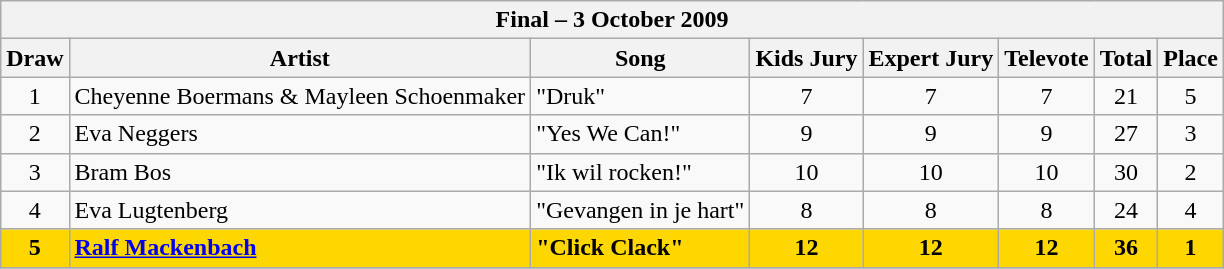<table class="sortable wikitable" style="margin: 1em auto 1em auto; text-align:center;">
<tr>
<th colspan="8">Final – <strong>3 October 2009</strong></th>
</tr>
<tr>
<th>Draw</th>
<th>Artist</th>
<th>Song</th>
<th>Kids Jury</th>
<th>Expert Jury</th>
<th>Televote</th>
<th>Total</th>
<th>Place</th>
</tr>
<tr>
<td>1</td>
<td align="left">Cheyenne Boermans & Mayleen Schoenmaker</td>
<td align="left">"Druk"</td>
<td>7</td>
<td>7</td>
<td>7</td>
<td>21</td>
<td>5</td>
</tr>
<tr>
<td>2</td>
<td align="left">Eva Neggers</td>
<td align="left">"Yes We Can!"</td>
<td>9</td>
<td>9</td>
<td>9</td>
<td>27</td>
<td>3</td>
</tr>
<tr>
<td>3</td>
<td align="left">Bram Bos</td>
<td align="left">"Ik wil rocken!"</td>
<td>10</td>
<td>10</td>
<td>10</td>
<td>30</td>
<td>2</td>
</tr>
<tr>
<td>4</td>
<td align="left">Eva Lugtenberg</td>
<td align="left">"Gevangen in je hart"</td>
<td>8</td>
<td>8</td>
<td>8</td>
<td>24</td>
<td>4</td>
</tr>
<tr bgcolor="GOLD">
<td><strong>5</strong></td>
<td align="left"><strong><a href='#'>Ralf Mackenbach</a></strong></td>
<td align="left"><strong>"Click Clack"</strong></td>
<td><strong>12</strong></td>
<td><strong>12</strong></td>
<td><strong>12</strong></td>
<td><strong>36</strong></td>
<td><strong>1</strong></td>
</tr>
<tr>
</tr>
</table>
